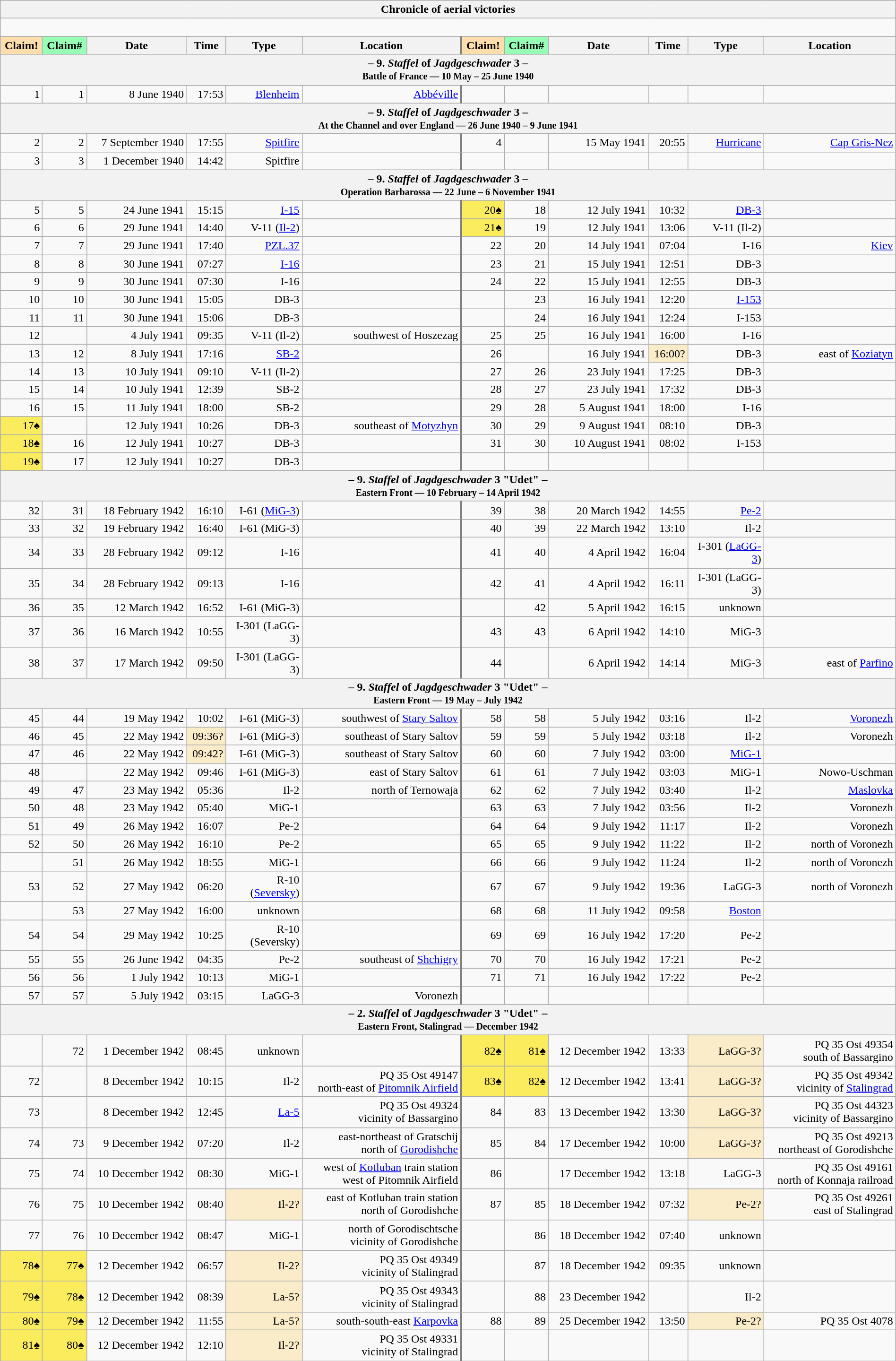<table class="wikitable plainrowheaders collapsible" style="margin-left: auto; margin-right: auto; border: none; text-align:right; width: 100%;">
<tr>
<th colspan="12">Chronicle of aerial victories</th>
</tr>
<tr>
<td colspan="12" style="text-align: left;"><br>


</td>
</tr>
<tr>
<th scope="col" style="background:#ffdead">Claim!</th>
<th scope="col" style="background:#97ffb6">Claim#</th>
<th scope="col">Date</th>
<th scope="col">Time</th>
<th scope="col" width="100px">Type</th>
<th scope="col">Location</th>
<th scope="col" style="border-left: 3px solid grey; background:#ffdead">Claim!</th>
<th scope="col" style="background:#97ffb6">Claim#</th>
<th scope="col">Date</th>
<th scope="col">Time</th>
<th scope="col" width="100px">Type</th>
<th scope="col">Location</th>
</tr>
<tr>
<th colspan="12">– 9. <em>Staffel</em> of <em>Jagdgeschwader</em> 3 –<br><small>Battle of France — 10 May – 25 June 1940</small></th>
</tr>
<tr>
<td>1</td>
<td>1</td>
<td>8 June 1940</td>
<td>17:53</td>
<td><a href='#'>Blenheim</a></td>
<td><a href='#'>Abbéville</a></td>
<td style="border-left: 3px solid grey;"></td>
<td></td>
<td></td>
<td></td>
<td></td>
<td></td>
</tr>
<tr>
<th colspan="12">– 9. <em>Staffel</em> of <em>Jagdgeschwader</em> 3 –<br><small>At the Channel and over England — 26 June 1940 – 9 June 1941</small></th>
</tr>
<tr>
<td>2</td>
<td>2</td>
<td>7 September 1940</td>
<td>17:55</td>
<td><a href='#'>Spitfire</a></td>
<td></td>
<td style="border-left: 3px solid grey;">4</td>
<td></td>
<td>15 May 1941</td>
<td>20:55</td>
<td><a href='#'>Hurricane</a></td>
<td><a href='#'>Cap Gris-Nez</a></td>
</tr>
<tr>
<td>3</td>
<td>3</td>
<td>1 December 1940</td>
<td>14:42</td>
<td>Spitfire</td>
<td></td>
<td style="border-left: 3px solid grey;"></td>
<td></td>
<td></td>
<td></td>
<td></td>
<td></td>
</tr>
<tr>
<th colspan="12">– 9. <em>Staffel</em> of <em>Jagdgeschwader</em> 3 –<br><small>Operation Barbarossa — 22 June – 6 November 1941</small></th>
</tr>
<tr>
<td>5</td>
<td>5</td>
<td>24 June 1941</td>
<td>15:15</td>
<td><a href='#'>I-15</a></td>
<td></td>
<td style="border-left: 3px solid grey; background:#fbec5d;">20♠</td>
<td>18</td>
<td>12 July 1941</td>
<td>10:32</td>
<td><a href='#'>DB-3</a></td>
<td></td>
</tr>
<tr>
<td>6</td>
<td>6</td>
<td>29 June 1941</td>
<td>14:40</td>
<td>V-11 (<a href='#'>Il-2</a>)</td>
<td></td>
<td style="border-left: 3px solid grey; background:#fbec5d;">21♠</td>
<td>19</td>
<td>12 July 1941</td>
<td>13:06</td>
<td>V-11 (Il-2)</td>
<td></td>
</tr>
<tr>
<td>7</td>
<td>7</td>
<td>29 June 1941</td>
<td>17:40</td>
<td><a href='#'>PZL.37</a></td>
<td></td>
<td style="border-left: 3px solid grey;">22</td>
<td>20</td>
<td>14 July 1941</td>
<td>07:04</td>
<td>I-16</td>
<td><a href='#'>Kiev</a></td>
</tr>
<tr>
<td>8</td>
<td>8</td>
<td>30 June 1941</td>
<td>07:27</td>
<td><a href='#'>I-16</a></td>
<td></td>
<td style="border-left: 3px solid grey;">23</td>
<td>21</td>
<td>15 July 1941</td>
<td>12:51</td>
<td>DB-3</td>
<td></td>
</tr>
<tr>
<td>9</td>
<td>9</td>
<td>30 June 1941</td>
<td>07:30</td>
<td>I-16</td>
<td></td>
<td style="border-left: 3px solid grey;">24</td>
<td>22</td>
<td>15 July 1941</td>
<td>12:55</td>
<td>DB-3</td>
<td></td>
</tr>
<tr>
<td>10</td>
<td>10</td>
<td>30 June 1941</td>
<td>15:05</td>
<td>DB-3</td>
<td></td>
<td style="border-left: 3px solid grey;"></td>
<td>23</td>
<td>16 July 1941</td>
<td>12:20</td>
<td><a href='#'>I-153</a></td>
<td></td>
</tr>
<tr>
<td>11</td>
<td>11</td>
<td>30 June 1941</td>
<td>15:06</td>
<td>DB-3</td>
<td></td>
<td style="border-left: 3px solid grey;"></td>
<td>24</td>
<td>16 July 1941</td>
<td>12:24</td>
<td>I-153</td>
<td></td>
</tr>
<tr>
<td>12</td>
<td></td>
<td>4 July 1941</td>
<td>09:35</td>
<td>V-11 (Il-2)</td>
<td>southwest of Hoszezag</td>
<td style="border-left: 3px solid grey;">25</td>
<td>25</td>
<td>16 July 1941</td>
<td>16:00</td>
<td>I-16</td>
<td></td>
</tr>
<tr>
<td>13</td>
<td>12</td>
<td>8 July 1941</td>
<td>17:16</td>
<td><a href='#'>SB-2</a></td>
<td></td>
<td style="border-left: 3px solid grey;">26</td>
<td></td>
<td>16 July 1941</td>
<td style="background:#faecc8">16:00?</td>
<td>DB-3</td>
<td> east of <a href='#'>Koziatyn</a></td>
</tr>
<tr>
<td>14</td>
<td>13</td>
<td>10 July 1941</td>
<td>09:10</td>
<td>V-11 (Il-2)</td>
<td></td>
<td style="border-left: 3px solid grey;">27</td>
<td>26</td>
<td>23 July 1941</td>
<td>17:25</td>
<td>DB-3</td>
<td></td>
</tr>
<tr>
<td>15</td>
<td>14</td>
<td>10 July 1941</td>
<td>12:39</td>
<td>SB-2</td>
<td></td>
<td style="border-left: 3px solid grey;">28</td>
<td>27</td>
<td>23 July 1941</td>
<td>17:32</td>
<td>DB-3</td>
<td></td>
</tr>
<tr>
<td>16</td>
<td>15</td>
<td>11 July 1941</td>
<td>18:00</td>
<td>SB-2</td>
<td></td>
<td style="border-left: 3px solid grey;">29</td>
<td>28</td>
<td>5 August 1941</td>
<td>18:00</td>
<td>I-16</td>
<td></td>
</tr>
<tr>
<td style="background:#fbec5d;">17♠</td>
<td></td>
<td>12 July 1941</td>
<td>10:26</td>
<td>DB-3</td>
<td> southeast of <a href='#'>Motyzhyn</a></td>
<td style="border-left: 3px solid grey;">30</td>
<td>29</td>
<td>9 August 1941</td>
<td>08:10</td>
<td>DB-3</td>
<td></td>
</tr>
<tr>
<td style="background:#fbec5d;">18♠</td>
<td>16</td>
<td>12 July 1941</td>
<td>10:27</td>
<td>DB-3</td>
<td></td>
<td style="border-left: 3px solid grey;">31</td>
<td>30</td>
<td>10 August 1941</td>
<td>08:02</td>
<td>I-153</td>
<td></td>
</tr>
<tr>
<td style="background:#fbec5d;">19♠</td>
<td>17</td>
<td>12 July 1941</td>
<td>10:27</td>
<td>DB-3</td>
<td></td>
<td style="border-left: 3px solid grey;"></td>
<td></td>
<td></td>
<td></td>
<td></td>
<td></td>
</tr>
<tr>
<th colspan="12">– 9. <em>Staffel</em> of <em>Jagdgeschwader</em> 3 "Udet" –<br><small>Eastern Front — 10 February – 14 April 1942</small></th>
</tr>
<tr>
<td>32</td>
<td>31</td>
<td>18 February 1942</td>
<td>16:10</td>
<td>I-61 (<a href='#'>MiG-3</a>)</td>
<td></td>
<td style="border-left: 3px solid grey;">39</td>
<td>38</td>
<td>20 March 1942</td>
<td>14:55</td>
<td><a href='#'>Pe-2</a></td>
<td></td>
</tr>
<tr>
<td>33</td>
<td>32</td>
<td>19 February 1942</td>
<td>16:40</td>
<td>I-61 (MiG-3)</td>
<td></td>
<td style="border-left: 3px solid grey;">40</td>
<td>39</td>
<td>22 March 1942</td>
<td>13:10</td>
<td>Il-2</td>
<td></td>
</tr>
<tr>
<td>34</td>
<td>33</td>
<td>28 February 1942</td>
<td>09:12</td>
<td>I-16</td>
<td></td>
<td style="border-left: 3px solid grey;">41</td>
<td>40</td>
<td>4 April 1942</td>
<td>16:04</td>
<td>I-301 (<a href='#'>LaGG-3</a>)</td>
<td></td>
</tr>
<tr>
<td>35</td>
<td>34</td>
<td>28 February 1942</td>
<td>09:13</td>
<td>I-16</td>
<td></td>
<td style="border-left: 3px solid grey;">42</td>
<td>41</td>
<td>4 April 1942</td>
<td>16:11</td>
<td>I-301 (LaGG-3)</td>
<td></td>
</tr>
<tr>
<td>36</td>
<td>35</td>
<td>12 March 1942</td>
<td>16:52</td>
<td>I-61 (MiG-3)</td>
<td></td>
<td style="border-left: 3px solid grey;"></td>
<td>42</td>
<td>5 April 1942</td>
<td>16:15</td>
<td>unknown</td>
<td></td>
</tr>
<tr>
<td>37</td>
<td>36</td>
<td>16 March 1942</td>
<td>10:55</td>
<td>I-301 (LaGG-3)</td>
<td></td>
<td style="border-left: 3px solid grey;">43</td>
<td>43</td>
<td>6 April 1942</td>
<td>14:10</td>
<td>MiG-3</td>
<td></td>
</tr>
<tr>
<td>38</td>
<td>37</td>
<td>17 March 1942</td>
<td>09:50</td>
<td>I-301 (LaGG-3)</td>
<td></td>
<td style="border-left: 3px solid grey;">44</td>
<td></td>
<td>6 April 1942</td>
<td>14:14</td>
<td>MiG-3</td>
<td> east of <a href='#'>Parfino</a></td>
</tr>
<tr>
<th colspan="12">– 9. <em>Staffel</em> of <em>Jagdgeschwader</em> 3 "Udet" –<br><small>Eastern Front — 19 May – July 1942</small></th>
</tr>
<tr>
<td>45</td>
<td>44</td>
<td>19 May 1942</td>
<td>10:02</td>
<td>I-61 (MiG-3)</td>
<td> southwest of <a href='#'>Stary Saltov</a></td>
<td style="border-left: 3px solid grey;">58</td>
<td>58</td>
<td>5 July 1942</td>
<td>03:16</td>
<td>Il-2</td>
<td><a href='#'>Voronezh</a></td>
</tr>
<tr>
<td>46</td>
<td>45</td>
<td>22 May 1942</td>
<td style="background:#faecc8">09:36?</td>
<td>I-61 (MiG-3)</td>
<td> southeast of Stary Saltov</td>
<td style="border-left: 3px solid grey;">59</td>
<td>59</td>
<td>5 July 1942</td>
<td>03:18</td>
<td>Il-2</td>
<td>Voronezh</td>
</tr>
<tr>
<td>47</td>
<td>46</td>
<td>22 May 1942</td>
<td style="background:#faecc8">09:42?</td>
<td>I-61 (MiG-3)</td>
<td> southeast of Stary Saltov</td>
<td style="border-left: 3px solid grey;">60</td>
<td>60</td>
<td>7 July 1942</td>
<td>03:00</td>
<td><a href='#'>MiG-1</a></td>
<td></td>
</tr>
<tr>
<td>48</td>
<td></td>
<td>22 May 1942</td>
<td>09:46</td>
<td>I-61 (MiG-3)</td>
<td> east of Stary Saltov</td>
<td style="border-left: 3px solid grey;">61</td>
<td>61</td>
<td>7 July 1942</td>
<td>03:03</td>
<td>MiG-1</td>
<td>Nowo-Uschman</td>
</tr>
<tr>
<td>49</td>
<td>47</td>
<td>23 May 1942</td>
<td>05:36</td>
<td>Il-2</td>
<td>north of Ternowaja</td>
<td style="border-left: 3px solid grey;">62</td>
<td>62</td>
<td>7 July 1942</td>
<td>03:40</td>
<td>Il-2</td>
<td><a href='#'>Maslovka</a></td>
</tr>
<tr>
<td>50</td>
<td>48</td>
<td>23 May 1942</td>
<td>05:40</td>
<td>MiG-1</td>
<td></td>
<td style="border-left: 3px solid grey;">63</td>
<td>63</td>
<td>7 July 1942</td>
<td>03:56</td>
<td>Il-2</td>
<td>Voronezh</td>
</tr>
<tr>
<td>51</td>
<td>49</td>
<td>26 May 1942</td>
<td>16:07</td>
<td>Pe-2</td>
<td></td>
<td style="border-left: 3px solid grey;">64</td>
<td>64</td>
<td>9 July 1942</td>
<td>11:17</td>
<td>Il-2</td>
<td>Voronezh</td>
</tr>
<tr>
<td>52</td>
<td>50</td>
<td>26 May 1942</td>
<td>16:10</td>
<td>Pe-2</td>
<td></td>
<td style="border-left: 3px solid grey;">65</td>
<td>65</td>
<td>9 July 1942</td>
<td>11:22</td>
<td>Il-2</td>
<td>north of Voronezh</td>
</tr>
<tr>
<td></td>
<td>51</td>
<td>26 May 1942</td>
<td>18:55</td>
<td>MiG-1</td>
<td></td>
<td style="border-left: 3px solid grey;">66</td>
<td>66</td>
<td>9 July 1942</td>
<td>11:24</td>
<td>Il-2</td>
<td>north of Voronezh</td>
</tr>
<tr>
<td>53</td>
<td>52</td>
<td>27 May 1942</td>
<td>06:20</td>
<td>R-10 (<a href='#'>Seversky</a>)</td>
<td></td>
<td style="border-left: 3px solid grey;">67</td>
<td>67</td>
<td>9 July 1942</td>
<td>19:36</td>
<td>LaGG-3</td>
<td>north of Voronezh</td>
</tr>
<tr>
<td></td>
<td>53</td>
<td>27 May 1942</td>
<td>16:00</td>
<td>unknown</td>
<td></td>
<td style="border-left: 3px solid grey;">68</td>
<td>68</td>
<td>11 July 1942</td>
<td>09:58</td>
<td><a href='#'>Boston</a></td>
<td></td>
</tr>
<tr>
<td>54</td>
<td>54</td>
<td>29 May 1942</td>
<td>10:25</td>
<td>R-10 (Seversky)</td>
<td></td>
<td style="border-left: 3px solid grey;">69</td>
<td>69</td>
<td>16 July 1942</td>
<td>17:20</td>
<td>Pe-2</td>
<td></td>
</tr>
<tr>
<td>55</td>
<td>55</td>
<td>26 June 1942</td>
<td>04:35</td>
<td>Pe-2</td>
<td> southeast of <a href='#'>Shchigry</a></td>
<td style="border-left: 3px solid grey;">70</td>
<td>70</td>
<td>16 July 1942</td>
<td>17:21</td>
<td>Pe-2</td>
<td></td>
</tr>
<tr>
<td>56</td>
<td>56</td>
<td>1 July 1942</td>
<td>10:13</td>
<td>MiG-1</td>
<td></td>
<td style="border-left: 3px solid grey;">71</td>
<td>71</td>
<td>16 July 1942</td>
<td>17:22</td>
<td>Pe-2</td>
<td></td>
</tr>
<tr>
<td>57</td>
<td>57</td>
<td>5 July 1942</td>
<td>03:15</td>
<td>LaGG-3</td>
<td>Voronezh</td>
<td style="border-left: 3px solid grey;"></td>
<td></td>
<td></td>
<td></td>
<td></td>
<td></td>
</tr>
<tr>
<th colspan="12">– 2. <em>Staffel</em> of <em>Jagdgeschwader</em> 3 "Udet" –<br><small>Eastern Front, Stalingrad — December 1942</small></th>
</tr>
<tr>
<td></td>
<td>72</td>
<td>1 December 1942</td>
<td>08:45</td>
<td>unknown</td>
<td></td>
<td style="border-left: 3px solid grey; background:#fbec5d;">82♠</td>
<td style="background:#fbec5d;">81♠</td>
<td>12 December 1942</td>
<td>13:33</td>
<td style="background:#faecc8">LaGG-3?</td>
<td>PQ 35 Ost 49354<br> south of Bassargino</td>
</tr>
<tr>
<td>72</td>
<td></td>
<td>8 December 1942</td>
<td>10:15</td>
<td>Il-2</td>
<td>PQ 35 Ost 49147<br> north-east of <a href='#'>Pitomnik Airfield</a></td>
<td style="border-left: 3px solid grey; background:#fbec5d;">83♠</td>
<td style="background:#fbec5d;">82♠</td>
<td>12 December 1942</td>
<td>13:41</td>
<td style="background:#faecc8">LaGG-3?</td>
<td>PQ 35 Ost 49342<br>vicinity of <a href='#'>Stalingrad</a></td>
</tr>
<tr>
<td>73</td>
<td></td>
<td>8 December 1942</td>
<td>12:45</td>
<td><a href='#'>La-5</a></td>
<td>PQ 35 Ost 49324<br>vicinity of Bassargino</td>
<td style="border-left: 3px solid grey;">84</td>
<td>83</td>
<td>13 December 1942</td>
<td>13:30</td>
<td style="background:#faecc8">LaGG-3?</td>
<td>PQ 35 Ost 44323<br>vicinity of Bassargino</td>
</tr>
<tr>
<td>74</td>
<td>73</td>
<td>9 December 1942</td>
<td>07:20</td>
<td>Il-2</td>
<td> east-northeast of Gratschij<br> north of <a href='#'>Gorodishche</a></td>
<td style="border-left: 3px solid grey;">85</td>
<td>84</td>
<td>17 December 1942</td>
<td>10:00</td>
<td style="background:#faecc8">LaGG-3?</td>
<td>PQ 35 Ost 49213<br> northeast of Gorodishche</td>
</tr>
<tr>
<td>75</td>
<td>74</td>
<td>10 December 1942</td>
<td>08:30</td>
<td>MiG-1</td>
<td>west of <a href='#'>Kotluban</a> train station<br>west of Pitomnik Airfield</td>
<td style="border-left: 3px solid grey;">86</td>
<td></td>
<td>17 December 1942</td>
<td>13:18</td>
<td>LaGG-3</td>
<td>PQ 35 Ost 49161<br>north of Konnaja railroad</td>
</tr>
<tr>
<td>76</td>
<td>75</td>
<td>10 December 1942</td>
<td>08:40</td>
<td style="background:#faecc8">Il-2?</td>
<td> east of Kotluban train station<br> north of Gorodishche</td>
<td style="border-left: 3px solid grey;">87</td>
<td>85</td>
<td>18 December 1942</td>
<td>07:32</td>
<td style="background:#faecc8">Pe-2?</td>
<td>PQ 35 Ost 49261<br> east of Stalingrad</td>
</tr>
<tr>
<td>77</td>
<td>76</td>
<td>10 December 1942</td>
<td>08:47</td>
<td>MiG-1</td>
<td> north of Gorodischtsche<br>vicinity of Gorodishche</td>
<td style="border-left: 3px solid grey;"></td>
<td>86</td>
<td>18 December 1942</td>
<td>07:40</td>
<td>unknown</td>
<td></td>
</tr>
<tr>
<td style="background:#fbec5d;">78♠</td>
<td style="background:#fbec5d;">77♠</td>
<td>12 December 1942</td>
<td>06:57</td>
<td style="background:#faecc8">Il-2?</td>
<td>PQ 35 Ost 49349<br>vicinity of Stalingrad</td>
<td style="border-left: 3px solid grey;"></td>
<td>87</td>
<td>18 December 1942</td>
<td>09:35</td>
<td>unknown</td>
<td></td>
</tr>
<tr>
<td style="background:#fbec5d;">79♠</td>
<td style="background:#fbec5d;">78♠</td>
<td>12 December 1942</td>
<td>08:39</td>
<td style="background:#faecc8">La-5?</td>
<td>PQ 35 Ost 49343<br>vicinity of Stalingrad</td>
<td style="border-left: 3px solid grey;"></td>
<td>88</td>
<td>23 December 1942</td>
<td></td>
<td>Il-2</td>
<td></td>
</tr>
<tr>
<td style="background:#fbec5d;">80♠</td>
<td style="background:#fbec5d;">79♠</td>
<td>12 December 1942</td>
<td>11:55</td>
<td style="background:#faecc8">La-5?</td>
<td> south-south-east <a href='#'>Karpovka</a></td>
<td style="border-left: 3px solid grey;">88</td>
<td>89</td>
<td>25 December 1942</td>
<td>13:50</td>
<td style="background:#faecc8">Pe-2?</td>
<td>PQ 35 Ost 4078</td>
</tr>
<tr>
<td style="background:#fbec5d;">81♠</td>
<td style="background:#fbec5d;">80♠</td>
<td>12 December 1942</td>
<td>12:10</td>
<td style="background:#faecc8">Il-2?</td>
<td>PQ 35 Ost 49331<br>vicinity of Stalingrad</td>
<td style="border-left: 3px solid grey;"></td>
<td></td>
<td></td>
<td></td>
<td></td>
<td></td>
</tr>
</table>
